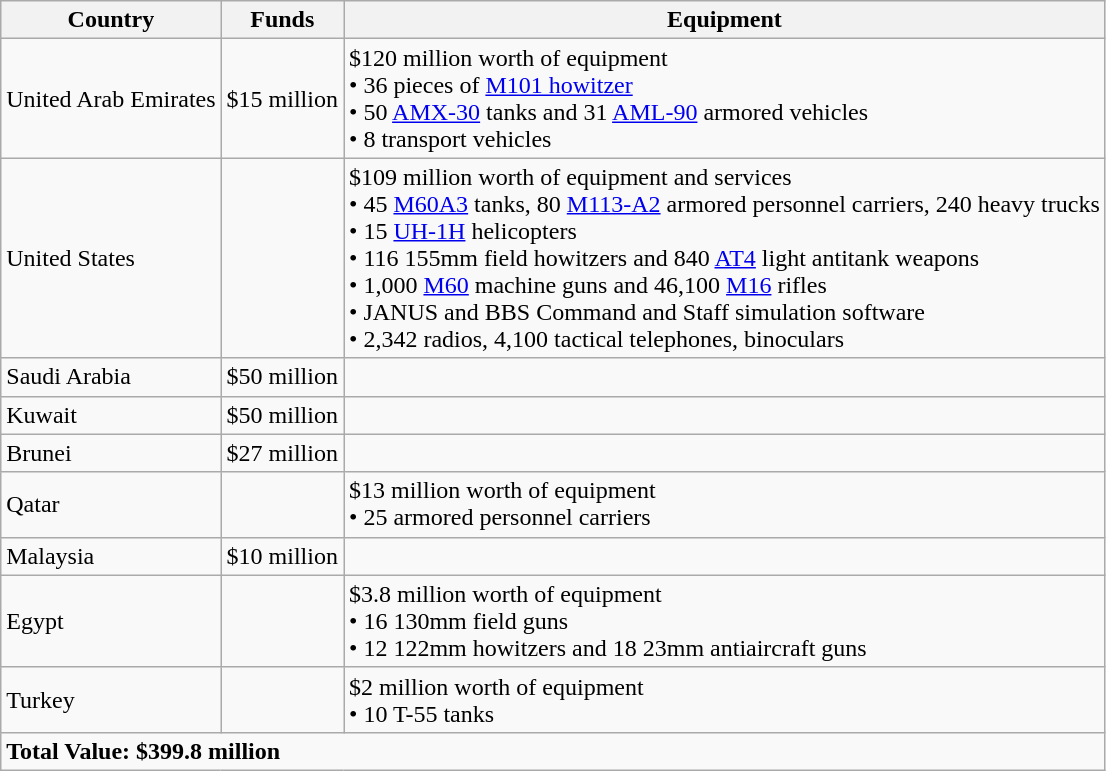<table class="wikitable">
<tr>
<th>Country</th>
<th>Funds</th>
<th>Equipment</th>
</tr>
<tr>
<td>United Arab Emirates</td>
<td>$15 million</td>
<td>$120 million worth of equipment<br>• 36 pieces of <a href='#'>M101 howitzer</a><br>• 50 <a href='#'>AMX-30</a> tanks and 31 <a href='#'>AML-90</a> armored vehicles<br>• 8 transport vehicles</td>
</tr>
<tr>
<td>United States</td>
<td></td>
<td>$109 million worth of equipment and services<br>• 45 <a href='#'>M60A3</a> tanks, 80 <a href='#'>M113-A2</a> armored personnel carriers, 240 heavy trucks<br>• 15 <a href='#'>UH-1H</a> helicopters<br>• 116 155mm field howitzers and 840 <a href='#'>AT4</a> light antitank weapons<br>• 1,000 <a href='#'>M60</a> machine guns and 46,100 <a href='#'>M16</a> rifles<br>• JANUS and BBS Command and Staff simulation software<br>• 2,342 radios, 4,100 tactical telephones, binoculars</td>
</tr>
<tr>
<td>Saudi Arabia</td>
<td>$50 million</td>
<td></td>
</tr>
<tr>
<td>Kuwait</td>
<td>$50 million</td>
<td></td>
</tr>
<tr>
<td>Brunei</td>
<td>$27 million</td>
<td></td>
</tr>
<tr>
<td>Qatar</td>
<td></td>
<td>$13 million worth of equipment<br>• 25 armored personnel carriers</td>
</tr>
<tr>
<td>Malaysia</td>
<td>$10 million</td>
<td></td>
</tr>
<tr>
<td>Egypt</td>
<td></td>
<td>$3.8 million worth of equipment<br>• 16 130mm field guns<br>• 12 122mm howitzers and 18 23mm antiaircraft guns</td>
</tr>
<tr>
<td>Turkey</td>
<td></td>
<td>$2 million worth of equipment<br>• 10 T-55 tanks</td>
</tr>
<tr>
<td colspan="3"><strong>Total Value: $399.8 million</strong></td>
</tr>
</table>
